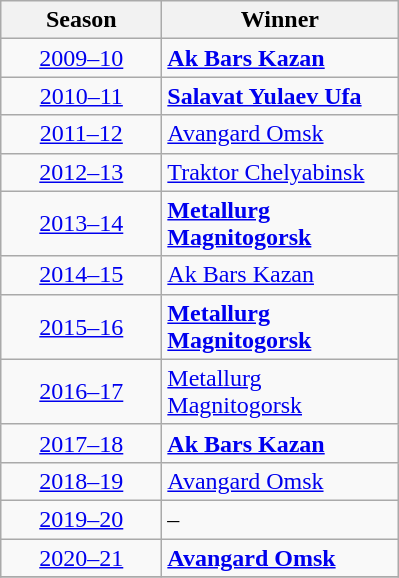<table class="wikitable">
<tr>
<th width="100">Season</th>
<th width="150" align="left">Winner</th>
</tr>
<tr>
<td align="center"><a href='#'>2009–10</a></td>
<td><strong><a href='#'>Ak Bars Kazan</a></strong></td>
</tr>
<tr>
<td align="center"><a href='#'>2010–11</a></td>
<td><strong><a href='#'>Salavat Yulaev Ufa</a></strong></td>
</tr>
<tr>
<td align="center"><a href='#'>2011–12</a></td>
<td><a href='#'>Avangard Omsk</a></td>
</tr>
<tr>
<td align="center"><a href='#'>2012–13</a></td>
<td><a href='#'>Traktor Chelyabinsk</a></td>
</tr>
<tr>
<td align="center"><a href='#'>2013–14</a></td>
<td><strong><a href='#'>Metallurg Magnitogorsk</a></strong></td>
</tr>
<tr>
<td align="center"><a href='#'>2014–15</a></td>
<td><a href='#'>Ak Bars Kazan</a></td>
</tr>
<tr>
<td align="center"><a href='#'>2015–16</a></td>
<td><strong><a href='#'>Metallurg Magnitogorsk</a></strong></td>
</tr>
<tr>
<td align="center"><a href='#'>2016–17</a></td>
<td><a href='#'>Metallurg Magnitogorsk</a></td>
</tr>
<tr>
<td align="center"><a href='#'>2017–18</a></td>
<td><strong><a href='#'>Ak Bars Kazan</a></strong></td>
</tr>
<tr>
<td align="center"><a href='#'>2018–19</a></td>
<td><a href='#'>Avangard Omsk</a></td>
</tr>
<tr>
<td align="center"><a href='#'>2019–20</a></td>
<td><em>–</em></td>
</tr>
<tr>
<td align="center"><a href='#'>2020–21</a></td>
<td><strong><a href='#'>Avangard Omsk</a></strong></td>
</tr>
<tr>
</tr>
</table>
